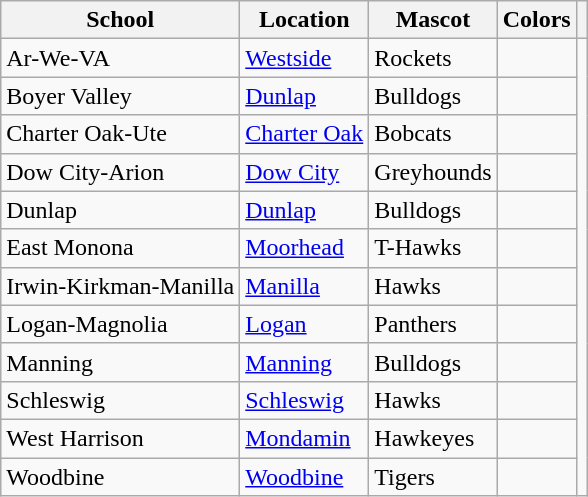<table class="wikitable">
<tr>
<th>School</th>
<th>Location</th>
<th>Mascot</th>
<th>Colors</th>
<th></th>
</tr>
<tr>
<td>Ar-We-VA</td>
<td><a href='#'>Westside</a></td>
<td>Rockets</td>
<td>  </td>
</tr>
<tr>
<td>Boyer Valley</td>
<td><a href='#'>Dunlap</a></td>
<td>Bulldogs</td>
<td> </td>
</tr>
<tr>
<td>Charter Oak-Ute</td>
<td><a href='#'>Charter Oak</a></td>
<td>Bobcats</td>
<td> </td>
</tr>
<tr>
<td>Dow City-Arion</td>
<td><a href='#'>Dow City</a></td>
<td>Greyhounds</td>
<td> </td>
</tr>
<tr>
<td>Dunlap</td>
<td><a href='#'>Dunlap</a></td>
<td>Bulldogs</td>
<td> </td>
</tr>
<tr>
<td>East Monona</td>
<td><a href='#'>Moorhead</a></td>
<td>T-Hawks</td>
<td> </td>
</tr>
<tr>
<td>Irwin-Kirkman-Manilla</td>
<td><a href='#'>Manilla</a></td>
<td>Hawks</td>
<td> </td>
</tr>
<tr>
<td>Logan-Magnolia</td>
<td><a href='#'>Logan</a></td>
<td>Panthers</td>
<td> </td>
</tr>
<tr>
<td>Manning</td>
<td><a href='#'>Manning</a></td>
<td>Bulldogs</td>
<td> </td>
</tr>
<tr>
<td>Schleswig</td>
<td><a href='#'>Schleswig</a></td>
<td>Hawks</td>
<td> </td>
</tr>
<tr>
<td>West Harrison</td>
<td><a href='#'>Mondamin</a></td>
<td>Hawkeyes</td>
<td> </td>
</tr>
<tr>
<td>Woodbine</td>
<td><a href='#'>Woodbine</a></td>
<td>Tigers</td>
<td> </td>
</tr>
</table>
